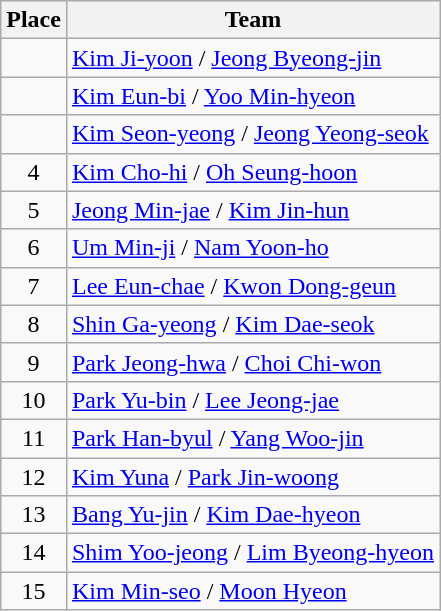<table class="wikitable">
<tr>
<th scope="col">Place</th>
<th scope="col">Team</th>
</tr>
<tr>
<td align=center></td>
<td> <a href='#'>Kim Ji-yoon</a> / <a href='#'>Jeong Byeong-jin</a></td>
</tr>
<tr>
<td align=center></td>
<td> <a href='#'>Kim Eun-bi</a> / <a href='#'>Yoo Min-hyeon</a></td>
</tr>
<tr>
<td align=center></td>
<td> <a href='#'>Kim Seon-yeong</a> / <a href='#'>Jeong Yeong-seok</a></td>
</tr>
<tr>
<td align=center>4</td>
<td> <a href='#'>Kim Cho-hi</a> / <a href='#'>Oh Seung-hoon</a></td>
</tr>
<tr>
<td align=center>5</td>
<td> <a href='#'>Jeong Min-jae</a> / <a href='#'>Kim Jin-hun</a></td>
</tr>
<tr>
<td align=center>6</td>
<td> <a href='#'>Um Min-ji</a> / <a href='#'>Nam Yoon-ho</a></td>
</tr>
<tr>
<td align=center>7</td>
<td> <a href='#'>Lee Eun-chae</a> / <a href='#'>Kwon Dong-geun</a></td>
</tr>
<tr>
<td align=center>8</td>
<td> <a href='#'>Shin Ga-yeong</a> / <a href='#'>Kim Dae-seok</a></td>
</tr>
<tr>
<td align=center>9</td>
<td> <a href='#'>Park Jeong-hwa</a> / <a href='#'>Choi Chi-won</a></td>
</tr>
<tr>
<td align=center>10</td>
<td> <a href='#'>Park Yu-bin</a> / <a href='#'>Lee Jeong-jae</a></td>
</tr>
<tr>
<td align=center>11</td>
<td> <a href='#'>Park Han-byul</a> / <a href='#'>Yang Woo-jin</a></td>
</tr>
<tr>
<td align=center>12</td>
<td> <a href='#'>Kim Yuna</a> / <a href='#'>Park Jin-woong</a></td>
</tr>
<tr>
<td align=center>13</td>
<td> <a href='#'>Bang Yu-jin</a> / <a href='#'>Kim Dae-hyeon</a></td>
</tr>
<tr>
<td align=center>14</td>
<td> <a href='#'>Shim Yoo-jeong</a> / <a href='#'>Lim Byeong-hyeon</a></td>
</tr>
<tr>
<td align=center>15</td>
<td> <a href='#'>Kim Min-seo</a> / <a href='#'>Moon Hyeon</a></td>
</tr>
</table>
